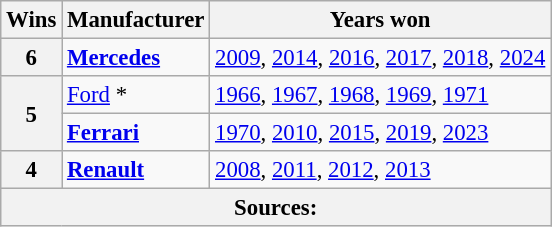<table class="wikitable" style="font-size: 95%">
<tr>
<th>Wins</th>
<th>Manufacturer</th>
<th>Years won</th>
</tr>
<tr>
<th>6</th>
<td> <strong><a href='#'>Mercedes</a></strong></td>
<td><a href='#'>2009</a>, <a href='#'>2014</a>, <a href='#'>2016</a>, <a href='#'>2017</a>, <a href='#'>2018</a>, <a href='#'>2024</a></td>
</tr>
<tr>
<th rowspan="2">5</th>
<td> <a href='#'>Ford</a> *</td>
<td><span><a href='#'>1966</a>, <a href='#'>1967</a>, <a href='#'>1968</a>, <a href='#'>1969</a>, <a href='#'>1971</a></span></td>
</tr>
<tr>
<td> <strong><a href='#'>Ferrari</a></strong></td>
<td><span><a href='#'>1970</a></span>, <a href='#'>2010</a>, <a href='#'>2015</a>, <a href='#'>2019</a>, <a href='#'>2023</a></td>
</tr>
<tr>
<th>4</th>
<td><strong></strong> <a href='#'><strong>Renault</strong></a></td>
<td><a href='#'>2008</a>, <a href='#'>2011</a>, <a href='#'>2012</a>, <a href='#'>2013</a></td>
</tr>
<tr>
<th colspan=3>Sources:</th>
</tr>
</table>
